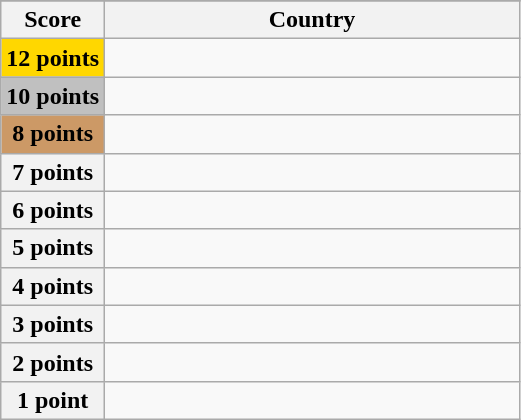<table class="wikitable">
<tr>
</tr>
<tr>
<th scope="col" width="20%">Score</th>
<th scope="col">Country</th>
</tr>
<tr>
<th scope="row" style="background:gold">12 points</th>
<td></td>
</tr>
<tr>
<th scope="row" style="background:silver">10 points</th>
<td></td>
</tr>
<tr>
<th scope="row" style="background:#CC9966">8 points</th>
<td></td>
</tr>
<tr>
<th scope="row">7 points</th>
<td></td>
</tr>
<tr>
<th scope="row">6 points</th>
<td></td>
</tr>
<tr>
<th scope="row">5 points</th>
<td></td>
</tr>
<tr>
<th scope="row">4 points</th>
<td></td>
</tr>
<tr>
<th scope="row">3 points</th>
<td></td>
</tr>
<tr>
<th scope="row">2 points</th>
<td></td>
</tr>
<tr>
<th scope="row">1 point</th>
<td></td>
</tr>
</table>
